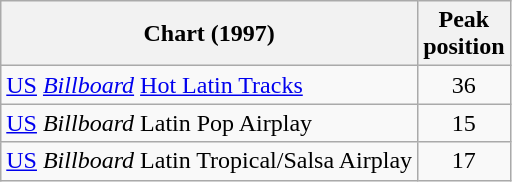<table class="wikitable">
<tr>
<th align="left">Chart (1997)</th>
<th align="left">Peak<br>position</th>
</tr>
<tr>
<td align="left"><a href='#'>US</a> <a href='#'><em>Billboard</em></a> <a href='#'>Hot Latin Tracks</a></td>
<td align="center">36</td>
</tr>
<tr>
<td align="left"><a href='#'>US</a> <em>Billboard</em> Latin Pop Airplay </td>
<td align="center">15</td>
</tr>
<tr>
<td align="left"><a href='#'>US</a> <em>Billboard</em> Latin Tropical/Salsa Airplay </td>
<td align="center">17</td>
</tr>
</table>
